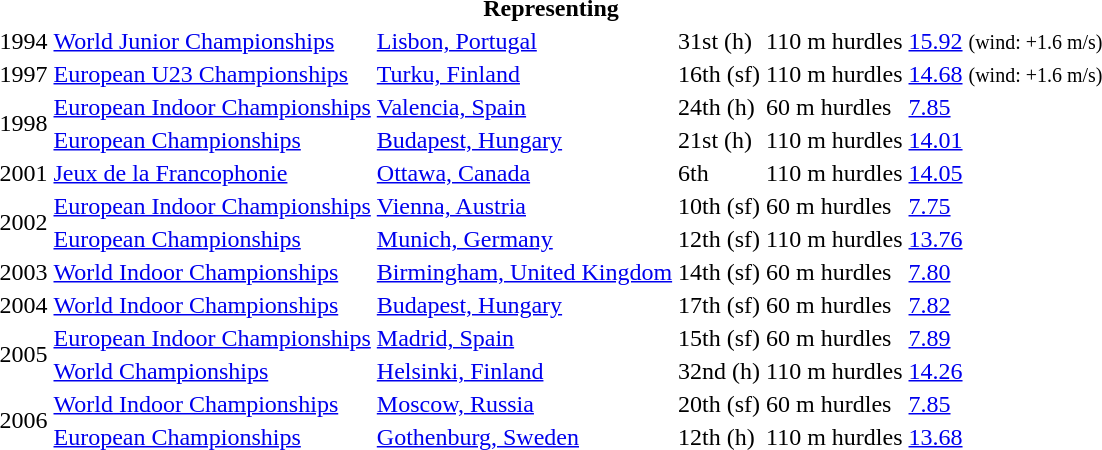<table>
<tr>
<th colspan="6">Representing </th>
</tr>
<tr>
<td>1994</td>
<td><a href='#'>World Junior Championships</a></td>
<td><a href='#'>Lisbon, Portugal</a></td>
<td>31st (h)</td>
<td>110 m hurdles</td>
<td><a href='#'>15.92</a> <small>(wind: +1.6 m/s)</small></td>
</tr>
<tr>
<td>1997</td>
<td><a href='#'>European U23 Championships</a></td>
<td><a href='#'>Turku, Finland</a></td>
<td>16th (sf)</td>
<td>110 m hurdles</td>
<td><a href='#'>14.68</a> <small>(wind: +1.6 m/s)</small></td>
</tr>
<tr>
<td rowspan=2>1998</td>
<td><a href='#'>European Indoor Championships</a></td>
<td><a href='#'>Valencia, Spain</a></td>
<td>24th (h)</td>
<td>60 m hurdles</td>
<td><a href='#'>7.85</a></td>
</tr>
<tr>
<td><a href='#'>European Championships</a></td>
<td><a href='#'>Budapest, Hungary</a></td>
<td>21st (h)</td>
<td>110 m hurdles</td>
<td><a href='#'>14.01</a></td>
</tr>
<tr>
<td>2001</td>
<td><a href='#'>Jeux de la Francophonie</a></td>
<td><a href='#'>Ottawa, Canada</a></td>
<td>6th</td>
<td>110 m hurdles</td>
<td><a href='#'>14.05</a></td>
</tr>
<tr>
<td rowspan=2>2002</td>
<td><a href='#'>European Indoor Championships</a></td>
<td><a href='#'>Vienna, Austria</a></td>
<td>10th (sf)</td>
<td>60 m hurdles</td>
<td><a href='#'>7.75</a></td>
</tr>
<tr>
<td><a href='#'>European Championships</a></td>
<td><a href='#'>Munich, Germany</a></td>
<td>12th (sf)</td>
<td>110 m hurdles</td>
<td><a href='#'>13.76</a></td>
</tr>
<tr>
<td>2003</td>
<td><a href='#'>World Indoor Championships</a></td>
<td><a href='#'>Birmingham, United Kingdom</a></td>
<td>14th (sf)</td>
<td>60 m hurdles</td>
<td><a href='#'>7.80</a></td>
</tr>
<tr>
<td>2004</td>
<td><a href='#'>World Indoor Championships</a></td>
<td><a href='#'>Budapest, Hungary</a></td>
<td>17th (sf)</td>
<td>60 m hurdles</td>
<td><a href='#'>7.82</a></td>
</tr>
<tr>
<td rowspan=2>2005</td>
<td><a href='#'>European Indoor Championships</a></td>
<td><a href='#'>Madrid, Spain</a></td>
<td>15th (sf)</td>
<td>60 m hurdles</td>
<td><a href='#'>7.89</a></td>
</tr>
<tr>
<td><a href='#'>World Championships</a></td>
<td><a href='#'>Helsinki, Finland</a></td>
<td>32nd (h)</td>
<td>110 m hurdles</td>
<td><a href='#'>14.26</a></td>
</tr>
<tr>
<td rowspan=2>2006</td>
<td><a href='#'>World Indoor Championships</a></td>
<td><a href='#'>Moscow, Russia</a></td>
<td>20th (sf)</td>
<td>60 m hurdles</td>
<td><a href='#'>7.85</a></td>
</tr>
<tr>
<td><a href='#'>European Championships</a></td>
<td><a href='#'>Gothenburg, Sweden</a></td>
<td>12th (h)</td>
<td>110 m hurdles</td>
<td><a href='#'>13.68</a></td>
</tr>
</table>
